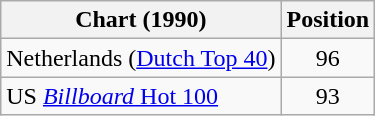<table class="wikitable sortable">
<tr>
<th>Chart (1990)</th>
<th>Position</th>
</tr>
<tr>
<td>Netherlands (<a href='#'>Dutch Top 40</a>)</td>
<td style="text-align:center;">96</td>
</tr>
<tr>
<td>US <a href='#'><em>Billboard</em> Hot 100</a></td>
<td style="text-align:center;">93</td>
</tr>
</table>
